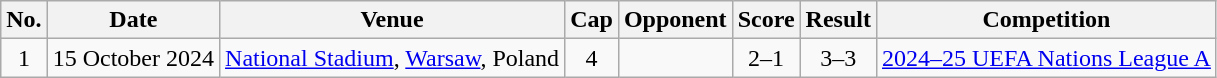<table class="wikitable sortable">
<tr>
<th scope="col">No.</th>
<th scope="col">Date</th>
<th scope="col">Venue</th>
<th scope="col">Cap</th>
<th scope="col">Opponent</th>
<th scope="col">Score</th>
<th scope="col">Result</th>
<th scope="col">Competition</th>
</tr>
<tr>
<td style="text-align:center">1</td>
<td>15 October 2024</td>
<td><a href='#'>National Stadium</a>, <a href='#'>Warsaw</a>, Poland</td>
<td align="center">4</td>
<td></td>
<td style="text-align:center">2–1</td>
<td style="text-align:center">3–3</td>
<td><a href='#'>2024–25 UEFA Nations League A</a></td>
</tr>
</table>
